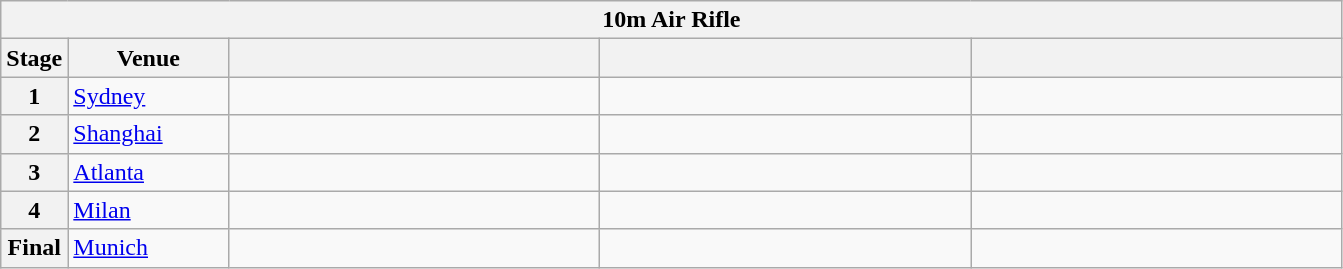<table class="wikitable">
<tr>
<th colspan="5">10m Air Rifle</th>
</tr>
<tr>
<th>Stage</th>
<th width=100>Venue</th>
<th width=240></th>
<th width=240></th>
<th width=240></th>
</tr>
<tr>
<th>1</th>
<td> <a href='#'>Sydney</a></td>
<td></td>
<td></td>
<td></td>
</tr>
<tr>
<th>2</th>
<td> <a href='#'>Shanghai</a></td>
<td></td>
<td></td>
<td></td>
</tr>
<tr>
<th>3</th>
<td> <a href='#'>Atlanta</a></td>
<td></td>
<td></td>
<td></td>
</tr>
<tr>
<th>4</th>
<td> <a href='#'>Milan</a></td>
<td></td>
<td></td>
<td></td>
</tr>
<tr>
<th>Final</th>
<td> <a href='#'>Munich</a></td>
<td></td>
<td></td>
<td></td>
</tr>
</table>
